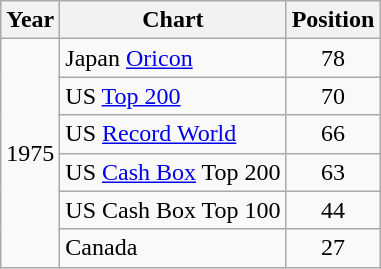<table class="wikitable">
<tr>
<th>Year</th>
<th>Chart</th>
<th>Position</th>
</tr>
<tr>
<td rowspan="6">1975</td>
<td rowspan="1">Japan <a href='#'>Oricon</a></td>
<td align="center">78</td>
</tr>
<tr>
<td rowspan="1">US <a href='#'>Top 200</a></td>
<td align="center">70</td>
</tr>
<tr>
<td rowspan="1">US <a href='#'>Record World</a></td>
<td align="center">66</td>
</tr>
<tr>
<td rowspan="1">US <a href='#'>Cash Box</a> Top 200</td>
<td align="center">63</td>
</tr>
<tr>
<td rowspan="1">US Cash Box Top 100</td>
<td align="center">44</td>
</tr>
<tr>
<td rowspan="1">Canada</td>
<td align="center">27</td>
</tr>
</table>
